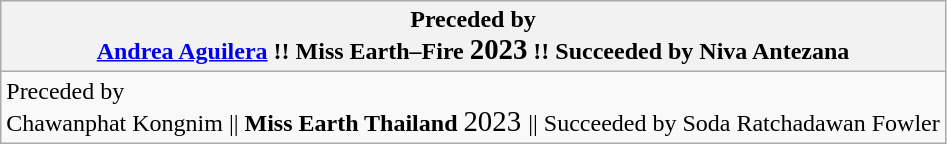<table class="wikitable">
<tr>
<th>Preceded by<br> <a href='#'>Andrea Aguilera</a> !!  Miss Earth–Fire 
<big>2023</big> !! Succeeded by 
 Niva Antezana</th>
</tr>
<tr>
<td>Preceded by<br> Chawanphat Kongnim || <strong>Miss Earth Thailand</strong> 
 <big>2023 </big> || Succeeded by
 Soda Ratchadawan Fowler</td>
</tr>
</table>
